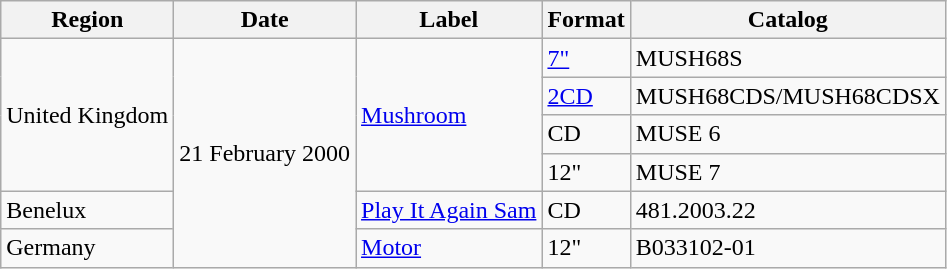<table class="wikitable">
<tr>
<th>Region</th>
<th>Date</th>
<th>Label</th>
<th>Format</th>
<th>Catalog</th>
</tr>
<tr>
<td rowspan="4">United Kingdom</td>
<td rowspan="6">21 February 2000</td>
<td rowspan="4"><a href='#'>Mushroom</a></td>
<td><a href='#'>7"</a></td>
<td>MUSH68S</td>
</tr>
<tr>
<td><a href='#'>2CD</a></td>
<td>MUSH68CDS/MUSH68CDSX</td>
</tr>
<tr>
<td>CD</td>
<td>MUSE 6</td>
</tr>
<tr>
<td>12"</td>
<td>MUSE 7</td>
</tr>
<tr>
<td>Benelux</td>
<td><a href='#'>Play It Again Sam</a></td>
<td>CD</td>
<td>481.2003.22</td>
</tr>
<tr>
<td>Germany</td>
<td><a href='#'>Motor</a></td>
<td>12"</td>
<td>B033102-01</td>
</tr>
</table>
